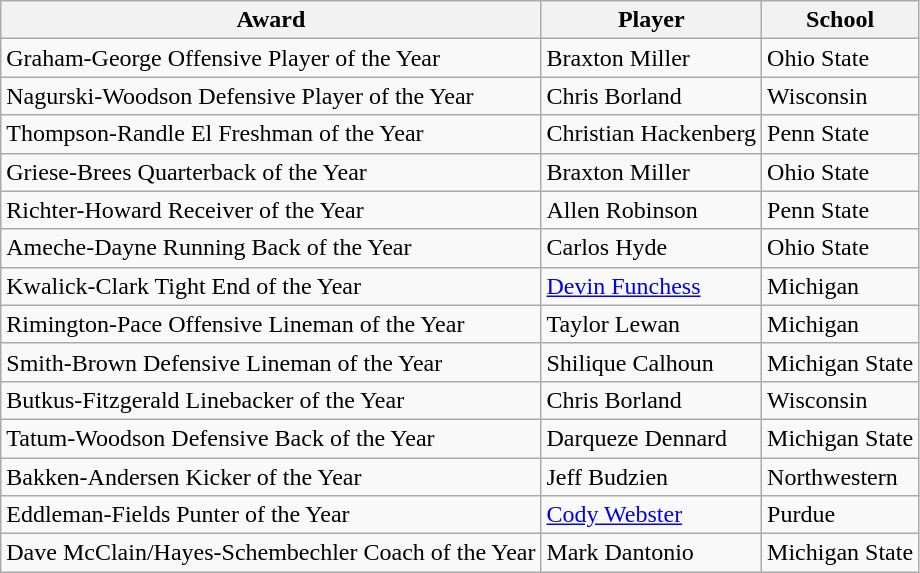<table class="wikitable sortable">
<tr>
<th>Award</th>
<th>Player</th>
<th>School</th>
</tr>
<tr>
<td>Graham-George Offensive Player of the Year</td>
<td>Braxton Miller</td>
<td>Ohio State</td>
</tr>
<tr>
<td>Nagurski-Woodson Defensive Player of the Year</td>
<td>Chris Borland</td>
<td>Wisconsin</td>
</tr>
<tr>
<td>Thompson-Randle El Freshman of the Year</td>
<td>Christian Hackenberg</td>
<td>Penn State</td>
</tr>
<tr>
<td>Griese-Brees Quarterback of the Year</td>
<td>Braxton Miller</td>
<td>Ohio State</td>
</tr>
<tr>
<td>Richter-Howard Receiver of the Year</td>
<td>Allen Robinson</td>
<td>Penn State</td>
</tr>
<tr>
<td>Ameche-Dayne Running Back of the Year</td>
<td>Carlos Hyde</td>
<td>Ohio State</td>
</tr>
<tr>
<td>Kwalick-Clark Tight End of the Year</td>
<td><a href='#'>Devin Funchess</a></td>
<td>Michigan</td>
</tr>
<tr>
<td>Rimington-Pace Offensive Lineman of the Year</td>
<td>Taylor Lewan</td>
<td>Michigan</td>
</tr>
<tr>
<td>Smith-Brown Defensive Lineman of the Year</td>
<td>Shilique Calhoun</td>
<td>Michigan State</td>
</tr>
<tr>
<td>Butkus-Fitzgerald Linebacker of the Year</td>
<td>Chris Borland</td>
<td>Wisconsin</td>
</tr>
<tr>
<td>Tatum-Woodson Defensive Back of the Year</td>
<td>Darqueze Dennard</td>
<td>Michigan State</td>
</tr>
<tr>
<td>Bakken-Andersen Kicker of the Year</td>
<td>Jeff Budzien</td>
<td>Northwestern</td>
</tr>
<tr>
<td>Eddleman-Fields Punter of the Year</td>
<td><a href='#'>Cody Webster</a></td>
<td>Purdue</td>
</tr>
<tr>
<td>Dave McClain/Hayes-Schembechler Coach of the Year</td>
<td>Mark Dantonio</td>
<td>Michigan State</td>
</tr>
</table>
